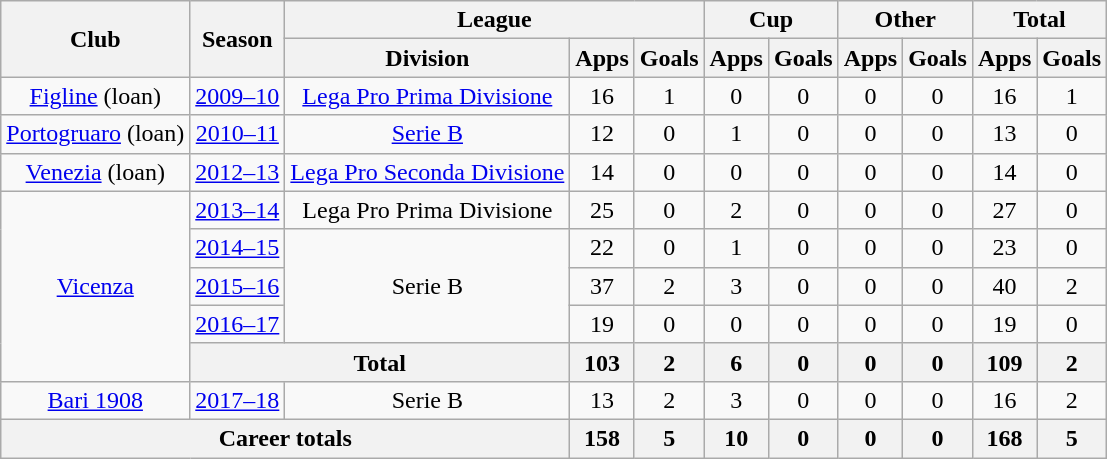<table class="wikitable" style="text-align: center">
<tr>
<th rowspan=2>Club</th>
<th rowspan=2>Season</th>
<th colspan=3>League</th>
<th colspan=2>Cup</th>
<th colspan=2>Other</th>
<th colspan=2>Total</th>
</tr>
<tr>
<th>Division</th>
<th>Apps</th>
<th>Goals</th>
<th>Apps</th>
<th>Goals</th>
<th>Apps</th>
<th>Goals</th>
<th>Apps</th>
<th>Goals</th>
</tr>
<tr>
<td><a href='#'>Figline</a> (loan)</td>
<td><a href='#'>2009–10</a></td>
<td><a href='#'>Lega Pro Prima Divisione</a></td>
<td>16</td>
<td>1</td>
<td>0</td>
<td>0</td>
<td>0</td>
<td>0</td>
<td>16</td>
<td>1</td>
</tr>
<tr>
<td><a href='#'>Portogruaro</a> (loan)</td>
<td><a href='#'>2010–11</a></td>
<td><a href='#'>Serie B</a></td>
<td>12</td>
<td>0</td>
<td>1</td>
<td>0</td>
<td>0</td>
<td>0</td>
<td>13</td>
<td>0</td>
</tr>
<tr>
<td><a href='#'>Venezia</a> (loan)</td>
<td><a href='#'>2012–13</a></td>
<td><a href='#'>Lega Pro Seconda Divisione</a></td>
<td>14</td>
<td>0</td>
<td>0</td>
<td>0</td>
<td>0</td>
<td>0</td>
<td>14</td>
<td>0</td>
</tr>
<tr>
<td rowspan=5><a href='#'>Vicenza</a></td>
<td><a href='#'>2013–14</a></td>
<td>Lega Pro Prima Divisione</td>
<td>25</td>
<td>0</td>
<td>2</td>
<td>0</td>
<td>0</td>
<td>0</td>
<td>27</td>
<td>0</td>
</tr>
<tr>
<td><a href='#'>2014–15</a></td>
<td rowspan=3>Serie B</td>
<td>22</td>
<td>0</td>
<td>1</td>
<td>0</td>
<td>0</td>
<td>0</td>
<td>23</td>
<td>0</td>
</tr>
<tr>
<td><a href='#'>2015–16</a></td>
<td>37</td>
<td>2</td>
<td>3</td>
<td>0</td>
<td>0</td>
<td>0</td>
<td>40</td>
<td>2</td>
</tr>
<tr>
<td><a href='#'>2016–17</a></td>
<td>19</td>
<td>0</td>
<td>0</td>
<td>0</td>
<td>0</td>
<td>0</td>
<td>19</td>
<td>0</td>
</tr>
<tr>
<th colspan=2>Total</th>
<th>103</th>
<th>2</th>
<th>6</th>
<th>0</th>
<th>0</th>
<th>0</th>
<th>109</th>
<th>2</th>
</tr>
<tr>
<td><a href='#'>Bari 1908</a></td>
<td><a href='#'>2017–18</a></td>
<td>Serie B</td>
<td>13</td>
<td>2</td>
<td>3</td>
<td>0</td>
<td>0</td>
<td>0</td>
<td>16</td>
<td>2</td>
</tr>
<tr>
<th colspan=3>Career totals</th>
<th>158</th>
<th>5</th>
<th>10</th>
<th>0</th>
<th>0</th>
<th>0</th>
<th>168</th>
<th>5</th>
</tr>
</table>
